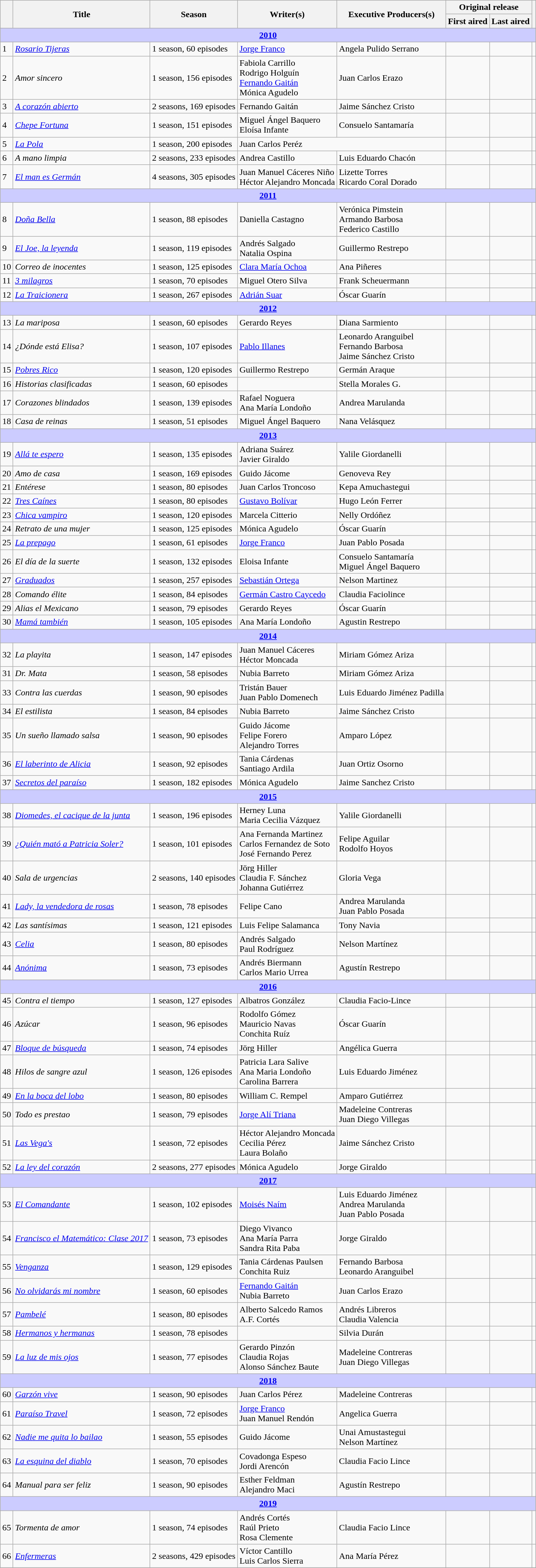<table class="wikitable sortable">
<tr>
<th rowspan="2"></th>
<th rowspan="2">Title</th>
<th rowspan="2">Season</th>
<th rowspan="2">Writer(s)</th>
<th rowspan="2">Executive Producers(s)</th>
<th colspan="2">Original release</th>
<th rowspan="2"></th>
</tr>
<tr>
<th>First aired</th>
<th>Last aired</th>
</tr>
<tr>
<th colspan=10 style="background:#ccccff;"><a href='#'>2010</a></th>
</tr>
<tr>
<td>1</td>
<td><em><a href='#'>Rosario Tijeras</a></em></td>
<td>1 season, 60 episodes</td>
<td><a href='#'>Jorge Franco</a></td>
<td>Angela Pulido Serrano</td>
<td></td>
<td></td>
<td></td>
</tr>
<tr>
<td>2</td>
<td><em>Amor sincero</em></td>
<td>1 season, 156 episodes</td>
<td>Fabiola Carrillo<br>Rodrigo Holguín<br><a href='#'>Fernando Gaitán</a><br>Mónica Agudelo</td>
<td>Juan Carlos Erazo</td>
<td></td>
<td></td>
<td></td>
</tr>
<tr>
<td>3</td>
<td><em><a href='#'>A corazón abierto</a></em></td>
<td>2 seasons, 169 episodes</td>
<td>Fernando Gaitán</td>
<td>Jaime Sánchez Cristo</td>
<td></td>
<td></td>
<td></td>
</tr>
<tr>
<td>4</td>
<td><em><a href='#'>Chepe Fortuna</a></em></td>
<td>1 season, 151 episodes</td>
<td>Miguel Ángel Baquero<br>Eloísa Infante</td>
<td>Consuelo Santamaría</td>
<td></td>
<td></td>
<td></td>
</tr>
<tr>
<td>5</td>
<td><em><a href='#'>La Pola</a></em></td>
<td>1 season, 200 episodes</td>
<td colspan="2">Juan Carlos Peréz</td>
<td></td>
<td></td>
<td></td>
</tr>
<tr>
<td>6</td>
<td><em>A mano limpia</em></td>
<td>2 seasons, 233 episodes</td>
<td>Andrea Castillo</td>
<td>Luis Eduardo Chacón</td>
<td></td>
<td></td>
<td></td>
</tr>
<tr>
<td>7</td>
<td><em><a href='#'>El man es Germán</a></em></td>
<td>4 seasons, 305 episodes</td>
<td>Juan Manuel Cáceres Niño<br>Héctor Alejandro Moncada</td>
<td>Lizette Torres<br>Ricardo Coral Dorado</td>
<td></td>
<td></td>
<td></td>
</tr>
<tr>
<th colspan=10 style="background:#ccccff;"><a href='#'>2011</a></th>
</tr>
<tr>
<td>8</td>
<td><em><a href='#'>Doña Bella</a></em></td>
<td>1 season, 88 episodes</td>
<td>Daniella Castagno</td>
<td>Verónica Pimstein<br>Armando Barbosa<br>Federico Castillo</td>
<td></td>
<td></td>
<td></td>
</tr>
<tr>
<td>9</td>
<td><em><a href='#'>El Joe, la leyenda</a></em></td>
<td>1 season, 119 episodes</td>
<td>Andrés Salgado<br>Natalia Ospina</td>
<td>Guillermo Restrepo</td>
<td></td>
<td></td>
<td></td>
</tr>
<tr>
<td>10</td>
<td><em>Correo de inocentes</em></td>
<td>1 season, 125 episodes</td>
<td><a href='#'>Clara María Ochoa</a></td>
<td>Ana Piñeres</td>
<td></td>
<td></td>
<td></td>
</tr>
<tr>
<td>11</td>
<td><em><a href='#'>3 milagros</a></em></td>
<td>1 season, 70 episodes</td>
<td>Miguel Otero Silva</td>
<td>Frank Scheuermann</td>
<td></td>
<td></td>
<td></td>
</tr>
<tr>
<td>12</td>
<td><em><a href='#'>La Traicionera</a></em></td>
<td>1 season, 267 episodes</td>
<td><a href='#'>Adrián Suar</a></td>
<td>Óscar Guarín</td>
<td></td>
<td></td>
<td></td>
</tr>
<tr>
<th colspan=10 style="background:#ccccff;"><a href='#'>2012</a></th>
</tr>
<tr>
<td>13</td>
<td><em>La mariposa</em></td>
<td>1 season, 60 episodes</td>
<td>Gerardo Reyes</td>
<td>Diana Sarmiento</td>
<td></td>
<td></td>
<td></td>
</tr>
<tr>
<td>14</td>
<td><em>¿Dónde está Elisa?</em></td>
<td>1 season, 107 episodes</td>
<td><a href='#'>Pablo Illanes</a></td>
<td>Leonardo Aranguibel<br>Fernando Barbosa<br>Jaime Sánchez Cristo</td>
<td></td>
<td></td>
<td></td>
</tr>
<tr>
<td>15</td>
<td><em><a href='#'>Pobres Rico</a></em></td>
<td>1 season, 120 episodes</td>
<td>Guillermo Restrepo</td>
<td>Germán Araque</td>
<td></td>
<td></td>
<td></td>
</tr>
<tr>
<td>16</td>
<td><em>Historias clasificadas</em></td>
<td>1 season, 60 episodes</td>
<td></td>
<td>Stella Morales G.</td>
<td></td>
<td></td>
<td></td>
</tr>
<tr>
<td>17</td>
<td><em>Corazones blindados</em></td>
<td>1 season, 139 episodes</td>
<td>Rafael Noguera<br>Ana María Londoño</td>
<td>Andrea Marulanda</td>
<td></td>
<td></td>
<td></td>
</tr>
<tr>
<td>18</td>
<td><em>Casa de reinas</em></td>
<td>1 season, 51 episodes</td>
<td>Miguel Ángel Baquero</td>
<td>Nana Velásquez</td>
<td></td>
<td></td>
<td></td>
</tr>
<tr>
<th colspan=10 style="background:#ccccff;"><a href='#'>2013</a></th>
</tr>
<tr>
<td>19</td>
<td><em><a href='#'>Allá te espero</a></em></td>
<td>1 season, 135 episodes</td>
<td>Adriana Suárez<br>Javier Giraldo</td>
<td>Yalile Giordanelli</td>
<td></td>
<td></td>
<td></td>
</tr>
<tr>
<td>20</td>
<td><em>Amo de casa</em></td>
<td>1 season, 169 episodes</td>
<td>Guido Jácome</td>
<td>Genoveva Rey</td>
<td></td>
<td></td>
<td></td>
</tr>
<tr>
<td>21</td>
<td><em>Entérese</em></td>
<td>1 season, 80 episodes</td>
<td>Juan Carlos Troncoso</td>
<td>Kepa Amuchastegui</td>
<td></td>
<td></td>
<td></td>
</tr>
<tr>
<td>22</td>
<td><em><a href='#'>Tres Caínes</a></em></td>
<td>1 season, 80 episodes</td>
<td><a href='#'>Gustavo Bolívar</a></td>
<td>Hugo León Ferrer</td>
<td></td>
<td></td>
<td></td>
</tr>
<tr>
<td>23</td>
<td><em><a href='#'>Chica vampiro</a></em></td>
<td>1 season, 120 episodes</td>
<td>Marcela Citterio</td>
<td>Nelly Ordóñez</td>
<td></td>
<td></td>
<td></td>
</tr>
<tr>
<td>24</td>
<td><em>Retrato de una mujer</em></td>
<td>1 season, 125 episodes</td>
<td>Mónica Agudelo</td>
<td>Óscar Guarín</td>
<td></td>
<td></td>
<td></td>
</tr>
<tr>
<td>25</td>
<td><em><a href='#'>La prepago</a></em></td>
<td>1 season, 61 episodes</td>
<td><a href='#'>Jorge Franco</a></td>
<td>Juan Pablo Posada</td>
<td></td>
<td></td>
<td></td>
</tr>
<tr>
<td>26</td>
<td><em>El día de la suerte</em></td>
<td>1 season, 132 episodes</td>
<td>Eloisa Infante</td>
<td>Consuelo Santamaría<br>Miguel Ángel Baquero</td>
<td></td>
<td></td>
<td></td>
</tr>
<tr>
<td>27</td>
<td><em><a href='#'>Graduados</a></em></td>
<td>1 season, 257 episodes</td>
<td><a href='#'>Sebastián Ortega</a></td>
<td>Nelson Martinez</td>
<td></td>
<td></td>
<td></td>
</tr>
<tr>
<td>28</td>
<td><em>Comando élite</em></td>
<td>1 season, 84 episodes</td>
<td><a href='#'>Germán Castro Caycedo</a></td>
<td>Claudia Faciolince</td>
<td></td>
<td></td>
<td></td>
</tr>
<tr>
<td>29</td>
<td><em>Alias el Mexicano</em></td>
<td>1 season, 79 episodes</td>
<td>Gerardo Reyes</td>
<td>Óscar Guarín</td>
<td></td>
<td></td>
<td></td>
</tr>
<tr>
<td>30</td>
<td><em><a href='#'>Mamá también</a></em></td>
<td>1 season, 105 episodes</td>
<td>Ana María Londoño</td>
<td>Agustin Restrepo</td>
<td></td>
<td></td>
<td></td>
</tr>
<tr>
<th colspan=10 style="background:#ccccff;"><a href='#'>2014</a></th>
</tr>
<tr>
<td>32</td>
<td><em>La playita</em></td>
<td>1 season, 147 episodes</td>
<td>Juan Manuel Cáceres<br>Héctor Moncada</td>
<td>Miriam Gómez Ariza</td>
<td></td>
<td></td>
<td></td>
</tr>
<tr>
<td>31</td>
<td><em>Dr. Mata</em></td>
<td>1 season, 58 episodes</td>
<td>Nubia Barreto</td>
<td>Miriam Gómez Ariza</td>
<td></td>
<td></td>
<td></td>
</tr>
<tr>
<td>33</td>
<td><em>Contra las cuerdas</em></td>
<td>1 season, 90 episodes</td>
<td>Tristán Bauer<br>Juan Pablo Domenech</td>
<td>Luis Eduardo Jiménez Padilla</td>
<td></td>
<td></td>
<td></td>
</tr>
<tr>
<td>34</td>
<td><em>El estilista</em></td>
<td>1 season, 84 episodes</td>
<td>Nubia Barreto</td>
<td>Jaime Sánchez Cristo</td>
<td></td>
<td></td>
<td></td>
</tr>
<tr>
<td>35</td>
<td><em>Un sueño llamado salsa</em></td>
<td>1 season, 90 episodes</td>
<td>Guido Jácome<br>Felipe Forero<br>Alejandro Torres</td>
<td>Amparo López</td>
<td></td>
<td></td>
<td></td>
</tr>
<tr>
<td>36</td>
<td><em><a href='#'>El laberinto de Alicia</a></em></td>
<td>1 season, 92 episodes</td>
<td>Tania Cárdenas<br>Santiago Ardila</td>
<td>Juan Ortiz Osorno</td>
<td></td>
<td></td>
<td></td>
</tr>
<tr>
<td>37</td>
<td><em><a href='#'>Secretos del paraíso</a></em></td>
<td>1 season, 182 episodes</td>
<td>Mónica Agudelo</td>
<td>Jaime Sanchez Cristo</td>
<td></td>
<td></td>
<td></td>
</tr>
<tr>
<th colspan=10 style="background:#ccccff;"><a href='#'>2015</a></th>
</tr>
<tr>
<td>38</td>
<td><em><a href='#'>Diomedes, el cacique de la junta</a></em></td>
<td>1 season, 196 episodes</td>
<td>Herney Luna<br>Maria Cecilia Vázquez</td>
<td>Yalile Giordanelli</td>
<td></td>
<td></td>
<td></td>
</tr>
<tr>
<td>39</td>
<td><em><a href='#'>¿Quién mató a Patricia Soler?</a></em></td>
<td>1 season, 101 episodes</td>
<td>Ana Fernanda Martinez<br>Carlos Fernandez de Soto<br>José Fernando Perez</td>
<td>Felipe Aguilar<br>Rodolfo Hoyos</td>
<td></td>
<td></td>
<td></td>
</tr>
<tr>
<td>40</td>
<td><em>Sala de urgencias</em></td>
<td>2 seasons, 140 episodes</td>
<td>Jörg Hiller<br>Claudia F. Sánchez<br>Johanna Gutiérrez</td>
<td>Gloria Vega</td>
<td></td>
<td></td>
<td></td>
</tr>
<tr>
<td>41</td>
<td><em><a href='#'>Lady, la vendedora de rosas</a></em></td>
<td>1 season, 78 episodes</td>
<td>Felipe Cano</td>
<td>Andrea Marulanda<br>Juan Pablo Posada</td>
<td></td>
<td></td>
<td></td>
</tr>
<tr>
<td>42</td>
<td><em>Las santísimas</em></td>
<td>1 season, 121 episodes</td>
<td>Luis Felipe Salamanca</td>
<td>Tony Navia</td>
<td></td>
<td></td>
<td></td>
</tr>
<tr>
<td>43</td>
<td><em><a href='#'>Celia</a></em></td>
<td>1 season, 80 episodes</td>
<td>Andrés Salgado<br>Paul Rodríguez</td>
<td>Nelson Martínez</td>
<td></td>
<td></td>
<td></td>
</tr>
<tr>
<td>44</td>
<td><em><a href='#'>Anónima</a></em></td>
<td>1 season, 73 episodes</td>
<td>Andrés Biermann<br>Carlos Mario Urrea</td>
<td>Agustín Restrepo</td>
<td></td>
<td></td>
<td></td>
</tr>
<tr>
<th colspan=10 style="background:#ccccff;"><a href='#'>2016</a></th>
</tr>
<tr>
<td>45</td>
<td><em>Contra el tiempo</em></td>
<td>1 season, 127 episodes</td>
<td>Albatros González</td>
<td>Claudia Facio-Lince</td>
<td></td>
<td></td>
<td></td>
</tr>
<tr>
<td>46</td>
<td><em>Azúcar</em></td>
<td>1 season, 96 episodes</td>
<td>Rodolfo Gómez<br>Mauricio Navas<br>Conchita Ruíz</td>
<td>Óscar Guarín</td>
<td></td>
<td></td>
<td></td>
</tr>
<tr>
<td>47</td>
<td><em><a href='#'>Bloque de búsqueda</a></em></td>
<td>1 season, 74 episodes</td>
<td>Jörg Hiller</td>
<td>Angélica Guerra</td>
<td></td>
<td></td>
<td></td>
</tr>
<tr>
<td>48</td>
<td><em>Hilos de sangre azul</em></td>
<td>1 season, 126 episodes</td>
<td>Patricia Lara Salive<br>Ana Maria Londoño<br>Carolina Barrera</td>
<td>Luis Eduardo Jiménez</td>
<td></td>
<td></td>
<td></td>
</tr>
<tr>
<td>49</td>
<td><em><a href='#'>En la boca del lobo</a></em></td>
<td>1 season, 80 episodes</td>
<td>William C. Rempel</td>
<td>Amparo Gutiérrez</td>
<td></td>
<td></td>
<td></td>
</tr>
<tr>
<td>50</td>
<td><em>Todo es prestao</em></td>
<td>1 season, 79 episodes</td>
<td><a href='#'>Jorge Alí Triana</a></td>
<td>Madeleine Contreras<br>Juan Diego Villegas</td>
<td></td>
<td></td>
<td></td>
</tr>
<tr>
<td>51</td>
<td><em><a href='#'>Las Vega's</a></em></td>
<td>1 season, 72 episodes</td>
<td>Héctor Alejandro Moncada<br>Cecilia Pérez<br>Laura Bolaño</td>
<td>Jaime Sánchez Cristo</td>
<td></td>
<td></td>
<td></td>
</tr>
<tr>
<td>52</td>
<td><em><a href='#'>La ley del corazón</a></em></td>
<td>2 seasons, 277 episodes</td>
<td>Mónica Agudelo</td>
<td>Jorge Giraldo</td>
<td></td>
<td></td>
<td></td>
</tr>
<tr>
<th colspan=10 style="background:#ccccff;"><a href='#'>2017</a></th>
</tr>
<tr>
<td>53</td>
<td><em><a href='#'>El Comandante</a></em></td>
<td>1 season, 102 episodes</td>
<td><a href='#'>Moisés Naím</a></td>
<td>Luis Eduardo Jiménez<br>Andrea Marulanda<br>Juan Pablo Posada</td>
<td></td>
<td></td>
<td></td>
</tr>
<tr>
<td>54</td>
<td><em><a href='#'>Francisco el Matemático: Clase 2017</a></em></td>
<td>1 season, 73 episodes</td>
<td>Diego Vivanco<br>Ana María Parra<br>Sandra Rita Paba</td>
<td>Jorge Giraldo</td>
<td></td>
<td></td>
<td></td>
</tr>
<tr>
<td>55</td>
<td><em><a href='#'>Venganza</a></em></td>
<td>1 season, 129 episodes</td>
<td>Tania Cárdenas Paulsen<br>Conchita Ruiz</td>
<td>Fernando Barbosa<br>Leonardo Aranguibel</td>
<td></td>
<td></td>
<td></td>
</tr>
<tr>
<td>56</td>
<td><em><a href='#'>No olvidarás mi nombre</a></em></td>
<td>1 season, 60 episodes</td>
<td><a href='#'>Fernando Gaitán</a><br>Nubia Barreto</td>
<td>Juan Carlos Erazo</td>
<td></td>
<td></td>
<td></td>
</tr>
<tr>
<td>57</td>
<td><em><a href='#'>Pambelé</a></em></td>
<td>1 season, 80 episodes</td>
<td>Alberto Salcedo Ramos<br>A.F. Cortés</td>
<td>Andrés Libreros<br>Claudia Valencia</td>
<td></td>
<td></td>
<td></td>
</tr>
<tr>
<td>58</td>
<td><em><a href='#'>Hermanos y hermanas</a></em></td>
<td>1 season, 78 episodes</td>
<td></td>
<td>Silvia Durán</td>
<td></td>
<td></td>
<td></td>
</tr>
<tr>
<td>59</td>
<td><em><a href='#'>La luz de mis ojos</a></em></td>
<td>1 season, 77 episodes</td>
<td>Gerardo Pinzón<br>Claudia Rojas<br>Alonso Sánchez Baute</td>
<td>Madeleine Contreras<br>Juan Diego Villegas</td>
<td></td>
<td></td>
<td></td>
</tr>
<tr>
<th colspan=10 style="background:#ccccff;"><a href='#'>2018</a></th>
</tr>
<tr>
<td>60</td>
<td><em><a href='#'>Garzón vive</a></em></td>
<td>1 season, 90 episodes</td>
<td>Juan Carlos Pérez</td>
<td>Madeleine Contreras</td>
<td></td>
<td></td>
<td></td>
</tr>
<tr>
<td>61</td>
<td><em><a href='#'>Paraíso Travel</a></em></td>
<td>1 season, 72 episodes</td>
<td><a href='#'>Jorge Franco</a><br>Juan Manuel Rendón</td>
<td>Angelica Guerra</td>
<td></td>
<td></td>
<td></td>
</tr>
<tr>
<td>62</td>
<td><em><a href='#'>Nadie me quita lo bailao</a></em></td>
<td>1 season, 55 episodes</td>
<td>Guido Jácome</td>
<td>Unai Amustastegui<br>Nelson Martínez</td>
<td></td>
<td></td>
<td></td>
</tr>
<tr>
<td>63</td>
<td><em><a href='#'>La esquina del diablo</a></em></td>
<td>1 season, 70 episodes</td>
<td>Covadonga Espeso<br>Jordi Arencón</td>
<td>Claudia Facio Lince</td>
<td></td>
<td></td>
<td></td>
</tr>
<tr>
<td>64</td>
<td><em>Manual para ser feliz</em></td>
<td>1 season, 90 episodes</td>
<td>Esther Feldman<br>Alejandro Maci</td>
<td>Agustín Restrepo</td>
<td></td>
<td></td>
<td></td>
</tr>
<tr>
<th colspan=10 style="background:#ccccff;"><a href='#'>2019</a></th>
</tr>
<tr>
<td>65</td>
<td><em>Tormenta de amor</em></td>
<td>1 season, 74 episodes</td>
<td>Andrés Cortés<br>Raúl Prieto<br>Rosa Clemente</td>
<td>Claudia Facio Lince</td>
<td></td>
<td></td>
<td></td>
</tr>
<tr>
<td>66</td>
<td><em><a href='#'>Enfermeras</a></em></td>
<td>2 seasons, 429 episodes</td>
<td>Víctor Cantillo<br>Luis Carlos Sierra</td>
<td>Ana María Pérez</td>
<td></td>
<td></td>
<td></td>
</tr>
<tr>
</tr>
</table>
